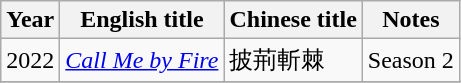<table class="wikitable sortable">
<tr>
<th>Year</th>
<th>English title</th>
<th>Chinese title</th>
<th class="unsortable">Notes</th>
</tr>
<tr>
<td>2022</td>
<td><em><a href='#'>Call Me by Fire</a></em></td>
<td>披荊斬棘</td>
<td>Season 2</td>
</tr>
<tr>
</tr>
</table>
